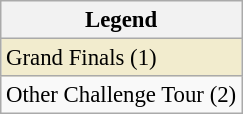<table class="wikitable" style="font-size:95%;">
<tr>
<th>Legend</th>
</tr>
<tr style="background:#f2ecce;">
<td>Grand Finals (1)</td>
</tr>
<tr>
<td>Other Challenge Tour (2)</td>
</tr>
</table>
